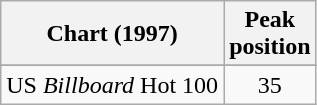<table class="wikitable sortable">
<tr>
<th>Chart (1997)</th>
<th>Peak<br>position</th>
</tr>
<tr>
</tr>
<tr>
</tr>
<tr>
</tr>
<tr>
</tr>
<tr>
</tr>
<tr>
</tr>
<tr>
</tr>
<tr>
</tr>
<tr>
</tr>
<tr>
<td>US <em>Billboard</em> Hot 100</td>
<td align="center">35</td>
</tr>
</table>
